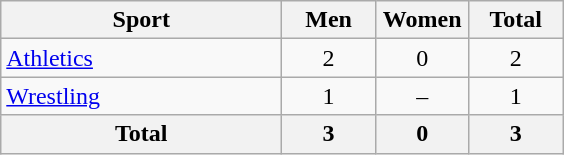<table class="wikitable sortable" style="text-align:center;">
<tr>
<th width=180>Sport</th>
<th width=55>Men</th>
<th width=55>Women</th>
<th width=55>Total</th>
</tr>
<tr>
<td align=left><a href='#'>Athletics</a></td>
<td>2</td>
<td>0</td>
<td>2</td>
</tr>
<tr>
<td align=left><a href='#'>Wrestling</a></td>
<td>1</td>
<td>–</td>
<td>1</td>
</tr>
<tr>
<th>Total</th>
<th>3</th>
<th>0</th>
<th>3</th>
</tr>
</table>
